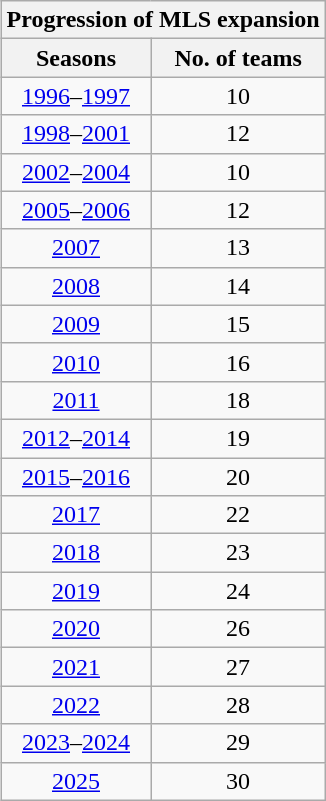<table class="wikitable" style="float:right; margin-left:1em; text-align:center;">
<tr>
<th colspan="2">Progression of MLS expansion</th>
</tr>
<tr>
<th>Seasons</th>
<th>No. of teams</th>
</tr>
<tr>
<td><a href='#'>1996</a>–<a href='#'>1997</a></td>
<td>10</td>
</tr>
<tr>
<td><a href='#'>1998</a>–<a href='#'>2001</a></td>
<td>12</td>
</tr>
<tr>
<td><a href='#'>2002</a>–<a href='#'>2004</a></td>
<td>10</td>
</tr>
<tr>
<td><a href='#'>2005</a>–<a href='#'>2006</a></td>
<td>12</td>
</tr>
<tr>
<td><a href='#'>2007</a></td>
<td>13</td>
</tr>
<tr>
<td><a href='#'>2008</a></td>
<td>14</td>
</tr>
<tr>
<td><a href='#'>2009</a></td>
<td>15</td>
</tr>
<tr>
<td><a href='#'>2010</a></td>
<td>16</td>
</tr>
<tr>
<td><a href='#'>2011</a></td>
<td>18</td>
</tr>
<tr>
<td><a href='#'>2012</a>–<a href='#'>2014</a></td>
<td>19</td>
</tr>
<tr>
<td><a href='#'>2015</a>–<a href='#'>2016</a></td>
<td>20</td>
</tr>
<tr>
<td><a href='#'>2017</a></td>
<td>22</td>
</tr>
<tr>
<td><a href='#'>2018</a></td>
<td>23</td>
</tr>
<tr>
<td><a href='#'>2019</a></td>
<td>24</td>
</tr>
<tr>
<td><a href='#'>2020</a></td>
<td>26</td>
</tr>
<tr>
<td><a href='#'>2021</a></td>
<td>27</td>
</tr>
<tr>
<td><a href='#'>2022</a></td>
<td>28</td>
</tr>
<tr>
<td><a href='#'>2023</a>–<a href='#'>2024</a></td>
<td>29</td>
</tr>
<tr>
<td><a href='#'>2025</a></td>
<td>30</td>
</tr>
</table>
